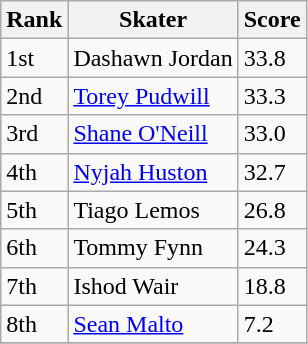<table class="wikitable">
<tr>
<th>Rank</th>
<th>Skater</th>
<th>Score</th>
</tr>
<tr>
<td>1st</td>
<td>Dashawn Jordan</td>
<td>33.8</td>
</tr>
<tr>
<td>2nd</td>
<td><a href='#'>Torey Pudwill</a></td>
<td>33.3</td>
</tr>
<tr>
<td>3rd</td>
<td><a href='#'>Shane O'Neill</a></td>
<td>33.0</td>
</tr>
<tr>
<td>4th</td>
<td><a href='#'>Nyjah Huston</a></td>
<td>32.7</td>
</tr>
<tr>
<td>5th</td>
<td>Tiago Lemos</td>
<td>26.8</td>
</tr>
<tr>
<td>6th</td>
<td>Tommy Fynn</td>
<td>24.3</td>
</tr>
<tr>
<td>7th</td>
<td>Ishod Wair</td>
<td>18.8</td>
</tr>
<tr>
<td>8th</td>
<td><a href='#'>Sean Malto</a></td>
<td>7.2</td>
</tr>
<tr>
</tr>
</table>
